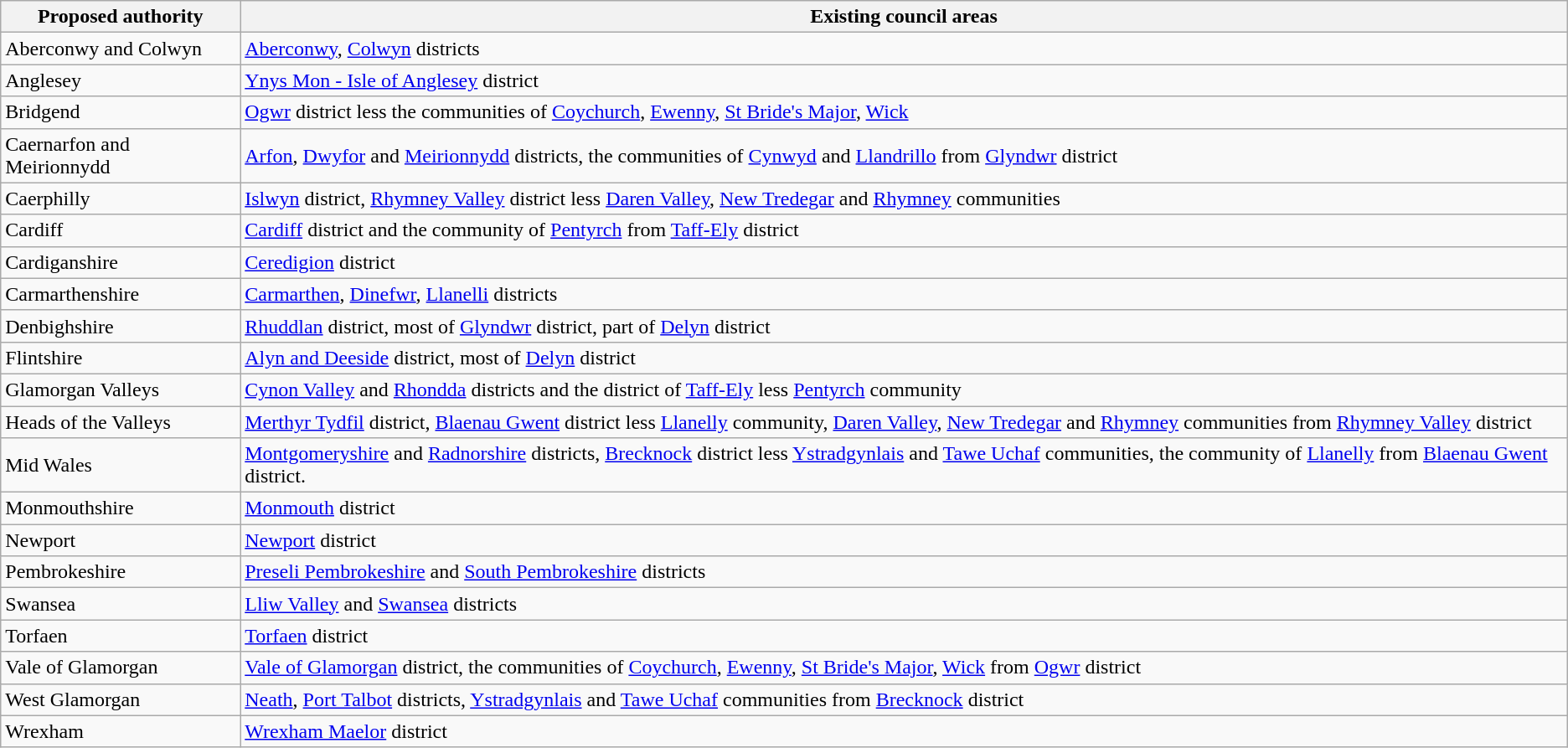<table class="wikitable">
<tr>
<th>Proposed authority</th>
<th>Existing council areas</th>
</tr>
<tr>
<td>Aberconwy and Colwyn</td>
<td><a href='#'>Aberconwy</a>, <a href='#'>Colwyn</a> districts</td>
</tr>
<tr>
<td>Anglesey</td>
<td><a href='#'>Ynys Mon - Isle of Anglesey</a> district</td>
</tr>
<tr>
<td>Bridgend</td>
<td><a href='#'>Ogwr</a> district less the communities of <a href='#'>Coychurch</a>, <a href='#'>Ewenny</a>, <a href='#'>St Bride's Major</a>, <a href='#'>Wick</a></td>
</tr>
<tr>
<td>Caernarfon and Meirionnydd</td>
<td><a href='#'>Arfon</a>, <a href='#'>Dwyfor</a> and <a href='#'>Meirionnydd</a> districts, the communities of <a href='#'>Cynwyd</a> and <a href='#'>Llandrillo</a> from <a href='#'>Glyndwr</a> district</td>
</tr>
<tr>
<td>Caerphilly</td>
<td><a href='#'>Islwyn</a> district, <a href='#'>Rhymney Valley</a> district less <a href='#'>Daren Valley</a>, <a href='#'>New Tredegar</a> and <a href='#'>Rhymney</a> communities</td>
</tr>
<tr>
<td>Cardiff</td>
<td><a href='#'>Cardiff</a> district and the community of <a href='#'>Pentyrch</a> from <a href='#'>Taff-Ely</a> district</td>
</tr>
<tr>
<td>Cardiganshire</td>
<td><a href='#'>Ceredigion</a> district</td>
</tr>
<tr>
<td>Carmarthenshire</td>
<td><a href='#'>Carmarthen</a>, <a href='#'>Dinefwr</a>, <a href='#'>Llanelli</a> districts</td>
</tr>
<tr>
<td>Denbighshire</td>
<td><a href='#'>Rhuddlan</a> district, most of <a href='#'>Glyndwr</a> district, part of <a href='#'>Delyn</a> district</td>
</tr>
<tr>
<td>Flintshire</td>
<td><a href='#'>Alyn and Deeside</a> district, most of <a href='#'>Delyn</a> district</td>
</tr>
<tr>
<td>Glamorgan Valleys</td>
<td><a href='#'>Cynon Valley</a> and <a href='#'>Rhondda</a> districts and the district of <a href='#'>Taff-Ely</a> less <a href='#'>Pentyrch</a> community</td>
</tr>
<tr>
<td>Heads of the Valleys</td>
<td><a href='#'>Merthyr Tydfil</a> district, <a href='#'>Blaenau Gwent</a> district less <a href='#'>Llanelly</a> community, <a href='#'>Daren Valley</a>, <a href='#'>New Tredegar</a> and <a href='#'>Rhymney</a> communities from <a href='#'>Rhymney Valley</a> district</td>
</tr>
<tr>
<td>Mid Wales</td>
<td><a href='#'>Montgomeryshire</a> and <a href='#'>Radnorshire</a> districts, <a href='#'>Brecknock</a> district less <a href='#'>Ystradgynlais</a> and <a href='#'>Tawe Uchaf</a> communities, the community of <a href='#'>Llanelly</a> from <a href='#'>Blaenau Gwent</a> district.</td>
</tr>
<tr>
<td>Monmouthshire</td>
<td><a href='#'>Monmouth</a> district</td>
</tr>
<tr>
<td>Newport</td>
<td><a href='#'>Newport</a> district</td>
</tr>
<tr>
<td>Pembrokeshire</td>
<td><a href='#'>Preseli Pembrokeshire</a> and <a href='#'>South Pembrokeshire</a> districts</td>
</tr>
<tr>
<td>Swansea</td>
<td><a href='#'>Lliw Valley</a> and <a href='#'>Swansea</a> districts</td>
</tr>
<tr>
<td>Torfaen</td>
<td><a href='#'>Torfaen</a> district</td>
</tr>
<tr>
<td>Vale of Glamorgan</td>
<td><a href='#'>Vale of Glamorgan</a> district, the communities of <a href='#'>Coychurch</a>, <a href='#'>Ewenny</a>, <a href='#'>St Bride's Major</a>, <a href='#'>Wick</a> from <a href='#'>Ogwr</a> district</td>
</tr>
<tr>
<td>West Glamorgan</td>
<td><a href='#'>Neath</a>, <a href='#'>Port Talbot</a> districts, <a href='#'>Ystradgynlais</a> and <a href='#'>Tawe Uchaf</a> communities from <a href='#'>Brecknock</a> district</td>
</tr>
<tr>
<td>Wrexham</td>
<td><a href='#'>Wrexham Maelor</a> district</td>
</tr>
</table>
